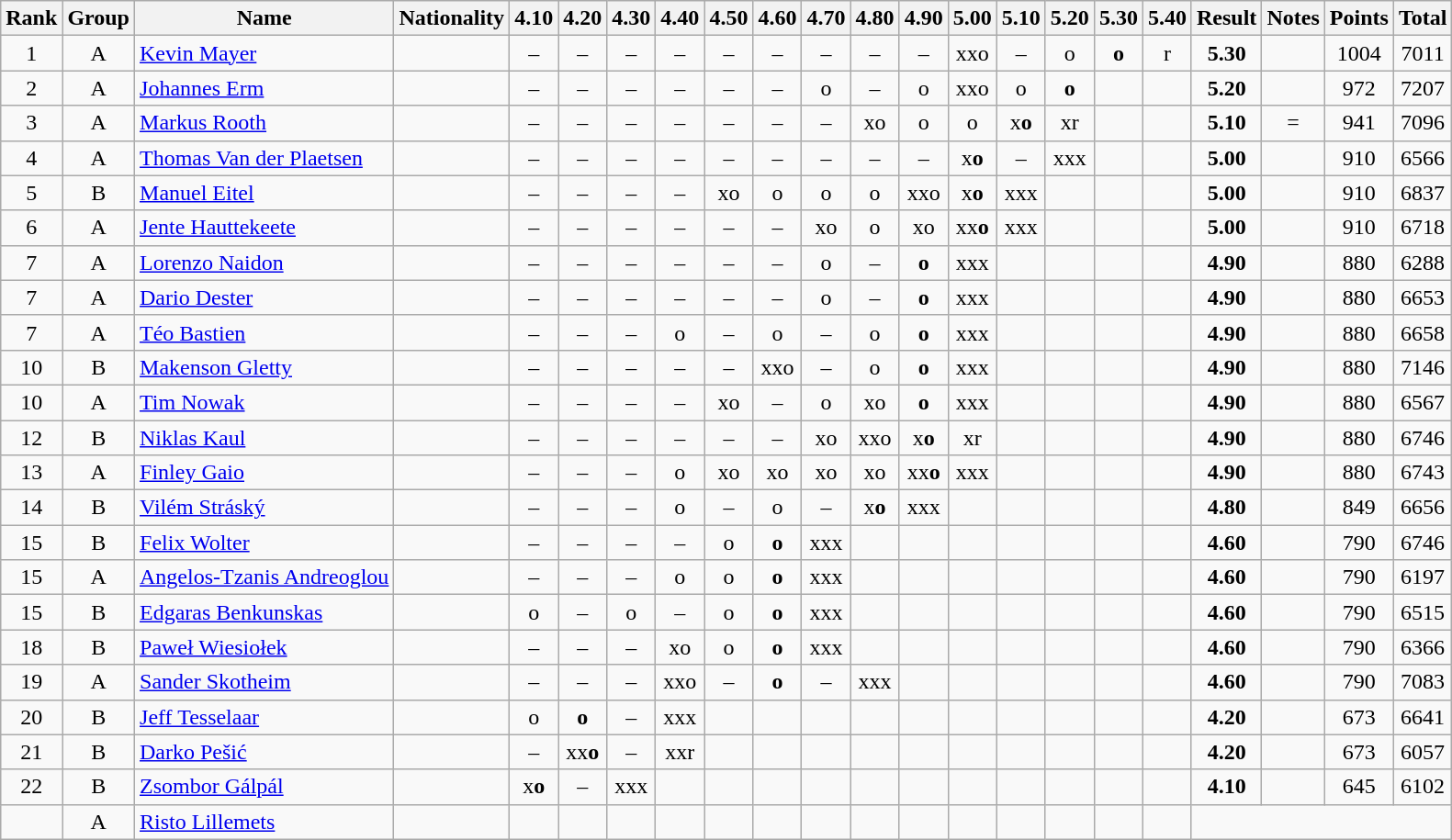<table class="wikitable sortable" style="text-align:center">
<tr>
<th>Rank</th>
<th>Group</th>
<th>Name</th>
<th>Nationality</th>
<th>4.10</th>
<th>4.20</th>
<th>4.30</th>
<th>4.40</th>
<th>4.50</th>
<th>4.60</th>
<th>4.70</th>
<th>4.80</th>
<th>4.90</th>
<th>5.00</th>
<th>5.10</th>
<th>5.20</th>
<th>5.30</th>
<th>5.40</th>
<th>Result</th>
<th>Notes</th>
<th>Points</th>
<th>Total</th>
</tr>
<tr>
<td>1</td>
<td>A</td>
<td align="left"><a href='#'>Kevin Mayer</a></td>
<td align="left"></td>
<td>–</td>
<td>–</td>
<td>–</td>
<td>–</td>
<td>–</td>
<td>–</td>
<td>–</td>
<td>–</td>
<td>–</td>
<td>xxo</td>
<td>–</td>
<td>o</td>
<td><strong>o</strong></td>
<td>r</td>
<td><strong>5.30</strong></td>
<td></td>
<td>1004</td>
<td>7011</td>
</tr>
<tr>
<td>2</td>
<td>A</td>
<td align="left"><a href='#'>Johannes Erm</a></td>
<td align="left"></td>
<td>–</td>
<td>–</td>
<td>–</td>
<td>–</td>
<td>–</td>
<td>–</td>
<td>o</td>
<td>–</td>
<td>o</td>
<td>xxo</td>
<td>o</td>
<td><strong>o</strong></td>
<td></td>
<td></td>
<td><strong>5.20</strong></td>
<td></td>
<td>972</td>
<td>7207</td>
</tr>
<tr>
<td>3</td>
<td>A</td>
<td align="left"><a href='#'>Markus Rooth</a></td>
<td align="left"></td>
<td>–</td>
<td>–</td>
<td>–</td>
<td>–</td>
<td>–</td>
<td>–</td>
<td>–</td>
<td>xo</td>
<td>o</td>
<td>o</td>
<td>x<strong>o</strong></td>
<td>xr</td>
<td></td>
<td></td>
<td><strong>5.10</strong></td>
<td>=</td>
<td>941</td>
<td>7096</td>
</tr>
<tr>
<td>4</td>
<td>A</td>
<td align="left"><a href='#'>Thomas Van der Plaetsen</a></td>
<td align="left"></td>
<td>–</td>
<td>–</td>
<td>–</td>
<td>–</td>
<td>–</td>
<td>–</td>
<td>–</td>
<td>–</td>
<td>–</td>
<td>x<strong>o</strong></td>
<td>–</td>
<td>xxx</td>
<td></td>
<td></td>
<td><strong>5.00</strong></td>
<td></td>
<td>910</td>
<td>6566</td>
</tr>
<tr>
<td>5</td>
<td>B</td>
<td align="left"><a href='#'>Manuel Eitel</a></td>
<td align="left"></td>
<td>–</td>
<td>–</td>
<td>–</td>
<td>–</td>
<td>xo</td>
<td>o</td>
<td>o</td>
<td>o</td>
<td>xxo</td>
<td>x<strong>o</strong></td>
<td>xxx</td>
<td></td>
<td></td>
<td></td>
<td><strong>5.00</strong></td>
<td></td>
<td>910</td>
<td>6837</td>
</tr>
<tr>
<td>6</td>
<td>A</td>
<td align="left"><a href='#'>Jente Hauttekeete</a></td>
<td align="left"></td>
<td>–</td>
<td>–</td>
<td>–</td>
<td>–</td>
<td>–</td>
<td>–</td>
<td>xo</td>
<td>o</td>
<td>xo</td>
<td>xx<strong>o</strong></td>
<td>xxx</td>
<td></td>
<td></td>
<td></td>
<td><strong>5.00</strong></td>
<td></td>
<td>910</td>
<td>6718</td>
</tr>
<tr>
<td>7</td>
<td>A</td>
<td align="left"><a href='#'>Lorenzo Naidon</a></td>
<td align="left"></td>
<td>–</td>
<td>–</td>
<td>–</td>
<td>–</td>
<td>–</td>
<td>–</td>
<td>o</td>
<td>–</td>
<td><strong>o</strong></td>
<td>xxx</td>
<td></td>
<td></td>
<td></td>
<td></td>
<td><strong>4.90</strong></td>
<td></td>
<td>880</td>
<td>6288</td>
</tr>
<tr>
<td>7</td>
<td>A</td>
<td align="left"><a href='#'>Dario Dester</a></td>
<td align="left"></td>
<td>–</td>
<td>–</td>
<td>–</td>
<td>–</td>
<td>–</td>
<td>–</td>
<td>o</td>
<td>–</td>
<td><strong>o</strong></td>
<td>xxx</td>
<td></td>
<td></td>
<td></td>
<td></td>
<td><strong>4.90</strong></td>
<td></td>
<td>880</td>
<td>6653</td>
</tr>
<tr>
<td>7</td>
<td>A</td>
<td align="left"><a href='#'>Téo Bastien</a></td>
<td align="left"></td>
<td>–</td>
<td>–</td>
<td>–</td>
<td>o</td>
<td>–</td>
<td>o</td>
<td>–</td>
<td>o</td>
<td><strong>o</strong></td>
<td>xxx</td>
<td></td>
<td></td>
<td></td>
<td></td>
<td><strong>4.90</strong></td>
<td></td>
<td>880</td>
<td>6658</td>
</tr>
<tr>
<td>10</td>
<td>B</td>
<td align="left"><a href='#'>Makenson Gletty</a></td>
<td align="left"></td>
<td>–</td>
<td>–</td>
<td>–</td>
<td>–</td>
<td>–</td>
<td>xxo</td>
<td>–</td>
<td>o</td>
<td><strong>o</strong></td>
<td>xxx</td>
<td></td>
<td></td>
<td></td>
<td></td>
<td><strong>4.90</strong></td>
<td></td>
<td>880</td>
<td>7146</td>
</tr>
<tr>
<td>10</td>
<td>A</td>
<td align="left"><a href='#'>Tim Nowak</a></td>
<td align="left"></td>
<td>–</td>
<td>–</td>
<td>–</td>
<td>–</td>
<td>xo</td>
<td>–</td>
<td>o</td>
<td>xo</td>
<td><strong>o</strong></td>
<td>xxx</td>
<td></td>
<td></td>
<td></td>
<td></td>
<td><strong>4.90</strong></td>
<td></td>
<td>880</td>
<td>6567</td>
</tr>
<tr>
<td>12</td>
<td>B</td>
<td align="left"><a href='#'>Niklas Kaul</a></td>
<td align="left"></td>
<td>–</td>
<td>–</td>
<td>–</td>
<td>–</td>
<td>–</td>
<td>–</td>
<td>xo</td>
<td>xxo</td>
<td>x<strong>o</strong></td>
<td>xr</td>
<td></td>
<td></td>
<td></td>
<td></td>
<td><strong>4.90</strong></td>
<td></td>
<td>880</td>
<td>6746</td>
</tr>
<tr>
<td>13</td>
<td>A</td>
<td align="left"><a href='#'>Finley Gaio</a></td>
<td align="left"></td>
<td>–</td>
<td>–</td>
<td>–</td>
<td>o</td>
<td>xo</td>
<td>xo</td>
<td>xo</td>
<td>xo</td>
<td>xx<strong>o</strong></td>
<td>xxx</td>
<td></td>
<td></td>
<td></td>
<td></td>
<td><strong>4.90</strong></td>
<td></td>
<td>880</td>
<td>6743</td>
</tr>
<tr>
<td>14</td>
<td>B</td>
<td align="left"><a href='#'>Vilém Stráský</a></td>
<td align="left"></td>
<td>–</td>
<td>–</td>
<td>–</td>
<td>o</td>
<td>–</td>
<td>o</td>
<td>–</td>
<td>x<strong>o</strong></td>
<td>xxx</td>
<td></td>
<td></td>
<td></td>
<td></td>
<td></td>
<td><strong>4.80</strong></td>
<td></td>
<td>849</td>
<td>6656</td>
</tr>
<tr>
<td>15</td>
<td>B</td>
<td align="left"><a href='#'>Felix Wolter</a></td>
<td align="left"></td>
<td>–</td>
<td>–</td>
<td>–</td>
<td>–</td>
<td>o</td>
<td><strong>o</strong></td>
<td>xxx</td>
<td></td>
<td></td>
<td></td>
<td></td>
<td></td>
<td></td>
<td></td>
<td><strong>4.60</strong></td>
<td></td>
<td>790</td>
<td>6746</td>
</tr>
<tr>
<td>15</td>
<td>A</td>
<td align="left"><a href='#'>Angelos-Tzanis Andreoglou</a></td>
<td align="left"></td>
<td>–</td>
<td>–</td>
<td>–</td>
<td>o</td>
<td>o</td>
<td><strong>o</strong></td>
<td>xxx</td>
<td></td>
<td></td>
<td></td>
<td></td>
<td></td>
<td></td>
<td></td>
<td><strong>4.60</strong></td>
<td></td>
<td>790</td>
<td>6197</td>
</tr>
<tr>
<td>15</td>
<td>B</td>
<td align="left"><a href='#'>Edgaras Benkunskas</a></td>
<td align="left"></td>
<td>o</td>
<td>–</td>
<td>o</td>
<td>–</td>
<td>o</td>
<td><strong>o</strong></td>
<td>xxx</td>
<td></td>
<td></td>
<td></td>
<td></td>
<td></td>
<td></td>
<td></td>
<td><strong>4.60</strong></td>
<td></td>
<td>790</td>
<td>6515</td>
</tr>
<tr>
<td>18</td>
<td>B</td>
<td align="left"><a href='#'>Paweł Wiesiołek</a></td>
<td align="left"></td>
<td>–</td>
<td>–</td>
<td>–</td>
<td>xo</td>
<td>o</td>
<td><strong>o</strong></td>
<td>xxx</td>
<td></td>
<td></td>
<td></td>
<td></td>
<td></td>
<td></td>
<td></td>
<td><strong>4.60</strong></td>
<td></td>
<td>790</td>
<td>6366</td>
</tr>
<tr>
<td>19</td>
<td>A</td>
<td align="left"><a href='#'>Sander Skotheim</a></td>
<td align="left"></td>
<td>–</td>
<td>–</td>
<td>–</td>
<td>xxo</td>
<td>–</td>
<td><strong>o</strong></td>
<td>–</td>
<td>xxx</td>
<td></td>
<td></td>
<td></td>
<td></td>
<td></td>
<td></td>
<td><strong>4.60</strong></td>
<td></td>
<td>790</td>
<td>7083</td>
</tr>
<tr>
<td>20</td>
<td>B</td>
<td align="left"><a href='#'>Jeff Tesselaar</a></td>
<td align="left"></td>
<td>o</td>
<td><strong>o</strong></td>
<td>–</td>
<td>xxx</td>
<td></td>
<td></td>
<td></td>
<td></td>
<td></td>
<td></td>
<td></td>
<td></td>
<td></td>
<td></td>
<td><strong>4.20</strong></td>
<td></td>
<td>673</td>
<td>6641</td>
</tr>
<tr>
<td>21</td>
<td>B</td>
<td align="left"><a href='#'>Darko Pešić</a></td>
<td align="left"></td>
<td>–</td>
<td>xx<strong>o</strong></td>
<td>–</td>
<td>xxr</td>
<td></td>
<td></td>
<td></td>
<td></td>
<td></td>
<td></td>
<td></td>
<td></td>
<td></td>
<td></td>
<td><strong>4.20</strong></td>
<td></td>
<td>673</td>
<td>6057</td>
</tr>
<tr>
<td>22</td>
<td>B</td>
<td align="left"><a href='#'>Zsombor Gálpál</a></td>
<td align="left"></td>
<td>x<strong>o</strong></td>
<td>–</td>
<td>xxx</td>
<td></td>
<td></td>
<td></td>
<td></td>
<td></td>
<td></td>
<td></td>
<td></td>
<td></td>
<td></td>
<td></td>
<td><strong>4.10</strong></td>
<td></td>
<td>645</td>
<td>6102</td>
</tr>
<tr>
<td></td>
<td>A</td>
<td align="left"><a href='#'>Risto Lillemets</a></td>
<td align="left"></td>
<td></td>
<td></td>
<td></td>
<td></td>
<td></td>
<td></td>
<td></td>
<td></td>
<td></td>
<td></td>
<td></td>
<td></td>
<td></td>
<td></td>
<td colspan="4"></td>
</tr>
</table>
